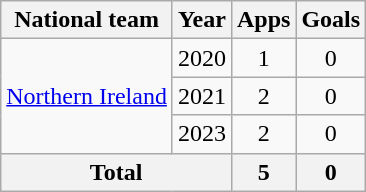<table class="wikitable" style="text-align: center">
<tr>
<th>National team</th>
<th>Year</th>
<th>Apps</th>
<th>Goals</th>
</tr>
<tr>
<td rowspan="3"><a href='#'>Northern Ireland</a></td>
<td>2020</td>
<td>1</td>
<td>0</td>
</tr>
<tr>
<td>2021</td>
<td>2</td>
<td>0</td>
</tr>
<tr>
<td>2023</td>
<td>2</td>
<td>0</td>
</tr>
<tr>
<th colspan=2>Total</th>
<th>5</th>
<th>0</th>
</tr>
</table>
